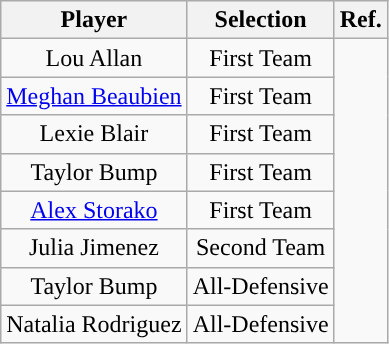<table class="wikitable sortable sortable" style="text-align: center">
<tr align=center>
<th>Player</th>
<th>Selection</th>
<th>Ref.</th>
</tr>
<tr>
<td>Lou Allan</td>
<td>First Team</td>
<td rowspan="8"></td>
</tr>
<tr>
<td><a href='#'>Meghan Beaubien</a></td>
<td>First Team</td>
</tr>
<tr>
<td>Lexie Blair</td>
<td>First Team</td>
</tr>
<tr>
<td>Taylor Bump</td>
<td>First Team</td>
</tr>
<tr>
<td><a href='#'>Alex Storako</a></td>
<td>First Team</td>
</tr>
<tr>
<td>Julia Jimenez</td>
<td>Second Team</td>
</tr>
<tr>
<td>Taylor Bump</td>
<td>All-Defensive</td>
</tr>
<tr>
<td>Natalia Rodriguez</td>
<td>All-Defensive</td>
</tr>
</table>
